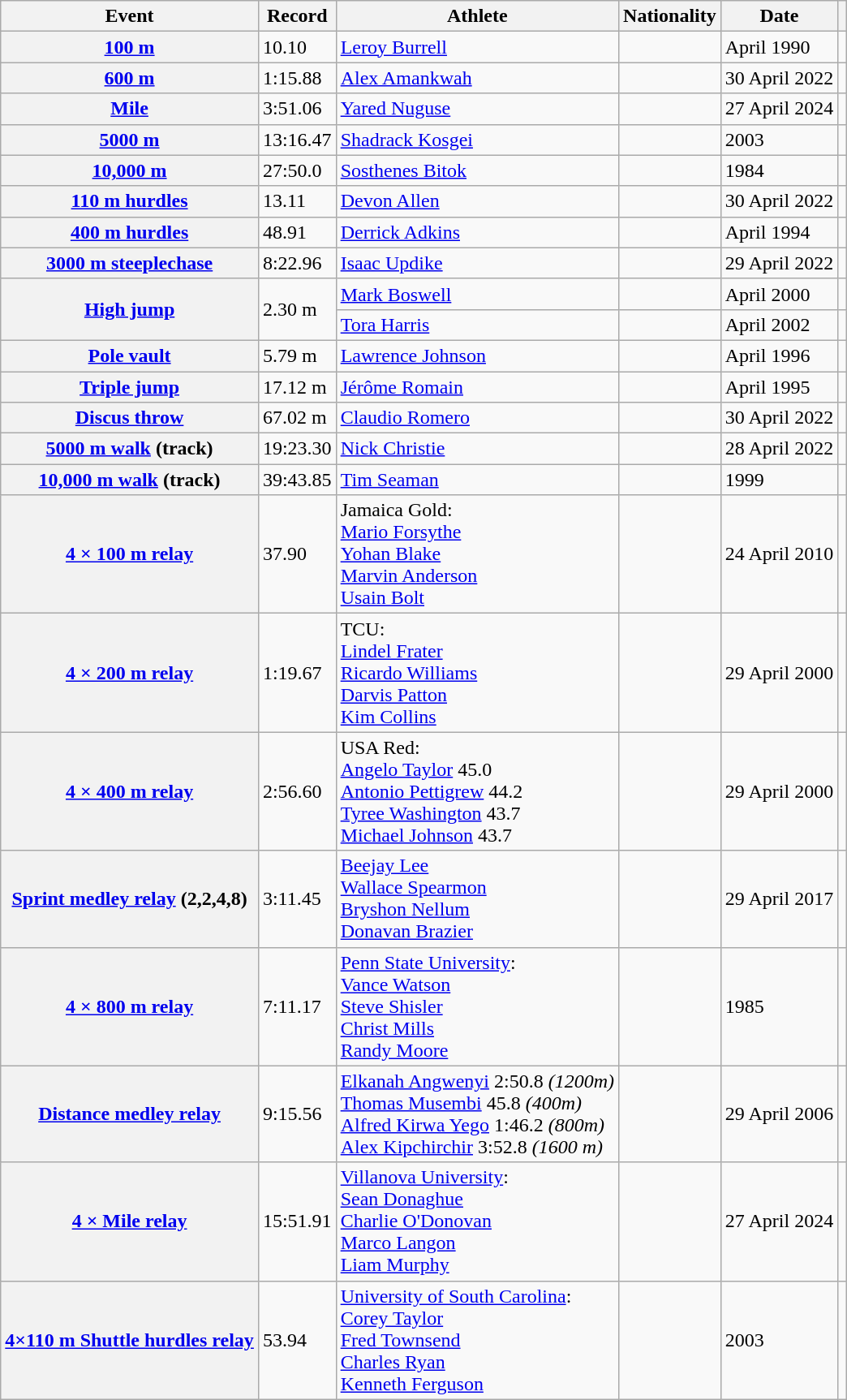<table class="wikitable plainrowheaders sticky-header">
<tr>
<th scope="col">Event</th>
<th scope="col">Record</th>
<th scope="col">Athlete</th>
<th scope="col">Nationality</th>
<th scope="col">Date</th>
<th scope="col"></th>
</tr>
<tr>
<th scope="row"><a href='#'>100 m</a></th>
<td>10.10</td>
<td><a href='#'>Leroy Burrell</a></td>
<td></td>
<td>April 1990</td>
<td></td>
</tr>
<tr>
<th scope="row"><a href='#'>600 m</a></th>
<td>1:15.88</td>
<td><a href='#'>Alex Amankwah</a></td>
<td></td>
<td>30 April 2022</td>
<td></td>
</tr>
<tr>
<th scope="row"><a href='#'>Mile</a></th>
<td>3:51.06</td>
<td><a href='#'>Yared Nuguse</a></td>
<td></td>
<td>27 April 2024</td>
<td></td>
</tr>
<tr>
<th scope="row"><a href='#'>5000 m</a></th>
<td>13:16.47</td>
<td><a href='#'>Shadrack Kosgei</a></td>
<td></td>
<td>2003</td>
<td></td>
</tr>
<tr>
<th scope="row"><a href='#'>10,000 m</a></th>
<td>27:50.0</td>
<td><a href='#'>Sosthenes Bitok</a></td>
<td></td>
<td>1984</td>
<td></td>
</tr>
<tr>
<th scope="row"><a href='#'>110 m hurdles</a></th>
<td>13.11 </td>
<td><a href='#'>Devon Allen</a></td>
<td></td>
<td>30 April 2022</td>
<td></td>
</tr>
<tr>
<th scope="row"><a href='#'>400 m hurdles</a></th>
<td>48.91</td>
<td><a href='#'>Derrick Adkins</a></td>
<td></td>
<td>April 1994</td>
<td></td>
</tr>
<tr>
<th scope="row"><a href='#'>3000 m steeplechase</a></th>
<td>8:22.96</td>
<td><a href='#'>Isaac Updike</a></td>
<td></td>
<td>29 April 2022</td>
<td></td>
</tr>
<tr>
<th scope="rowgroup" rowspan="2"><a href='#'>High jump</a></th>
<td rowspan="2">2.30 m</td>
<td><a href='#'>Mark Boswell</a></td>
<td></td>
<td>April 2000</td>
<td></td>
</tr>
<tr>
<td><a href='#'>Tora Harris</a></td>
<td></td>
<td>April 2002</td>
<td></td>
</tr>
<tr>
<th scope="row"><a href='#'>Pole vault</a></th>
<td>5.79 m</td>
<td><a href='#'>Lawrence Johnson</a></td>
<td></td>
<td>April 1996</td>
<td></td>
</tr>
<tr>
<th scope="row"><a href='#'>Triple jump</a></th>
<td>17.12 m</td>
<td><a href='#'>Jérôme Romain</a></td>
<td></td>
<td>April 1995</td>
<td></td>
</tr>
<tr>
<th scope="row"><a href='#'>Discus throw</a></th>
<td>67.02 m</td>
<td><a href='#'>Claudio Romero</a></td>
<td></td>
<td>30 April 2022</td>
<td></td>
</tr>
<tr>
<th scope="row"><a href='#'>5000 m walk</a> (track)</th>
<td>19:23.30</td>
<td><a href='#'>Nick Christie</a></td>
<td></td>
<td>28 April 2022</td>
<td></td>
</tr>
<tr>
<th scope="row"><a href='#'>10,000 m walk</a> (track)</th>
<td>39:43.85</td>
<td><a href='#'>Tim Seaman</a></td>
<td></td>
<td>1999</td>
<td></td>
</tr>
<tr>
<th scope="row"><a href='#'>4 × 100 m relay</a></th>
<td>37.90</td>
<td>Jamaica Gold:<br><a href='#'>Mario Forsythe</a><br><a href='#'>Yohan Blake</a><br><a href='#'>Marvin Anderson</a><br><a href='#'>Usain Bolt</a></td>
<td></td>
<td>24 April 2010</td>
<td></td>
</tr>
<tr>
<th scope="row"><a href='#'>4 × 200 m relay</a></th>
<td>1:19.67</td>
<td>TCU:<br><a href='#'>Lindel Frater</a><br><a href='#'>Ricardo Williams</a><br><a href='#'>Darvis Patton</a><br><a href='#'>Kim Collins</a></td>
<td><br><br><br><br></td>
<td>29 April 2000</td>
<td></td>
</tr>
<tr>
<th scope="row"><a href='#'>4 × 400 m relay</a></th>
<td>2:56.60</td>
<td>USA Red:<br><a href='#'>Angelo Taylor</a> 45.0<br><a href='#'>Antonio Pettigrew</a> 44.2<br><a href='#'>Tyree Washington</a> 43.7<br><a href='#'>Michael Johnson</a> 43.7</td>
<td></td>
<td>29 April 2000</td>
<td></td>
</tr>
<tr>
<th scope="row"><a href='#'>Sprint medley relay</a> (2,2,4,8)</th>
<td>3:11.45</td>
<td><a href='#'>Beejay Lee</a><br><a href='#'>Wallace Spearmon</a><br><a href='#'>Bryshon Nellum</a><br><a href='#'>Donavan Brazier</a></td>
<td></td>
<td>29 April 2017</td>
<td></td>
</tr>
<tr>
<th scope="row"><a href='#'>4 × 800 m relay</a></th>
<td>7:11.17</td>
<td><a href='#'>Penn State University</a>:<br><a href='#'>Vance Watson</a><br><a href='#'>Steve Shisler</a><br><a href='#'>Christ Mills</a><br><a href='#'>Randy Moore</a></td>
<td></td>
<td>1985</td>
<td></td>
</tr>
<tr>
<th scope="row"><a href='#'>Distance medley relay</a></th>
<td>9:15.56</td>
<td><a href='#'>Elkanah Angwenyi</a> 2:50.8 <em>(1200m)</em><br><a href='#'>Thomas Musembi</a> 45.8 <em>(400m)</em><br><a href='#'>Alfred Kirwa Yego</a> 1:46.2 <em>(800m)</em><br><a href='#'>Alex Kipchirchir</a> 3:52.8 <em>(1600 m)</em></td>
<td></td>
<td>29 April 2006</td>
<td></td>
</tr>
<tr>
<th scope="row"><a href='#'>4 × Mile relay</a></th>
<td>15:51.91</td>
<td><a href='#'>Villanova University</a>:<br><a href='#'>Sean Donaghue</a><br><a href='#'>Charlie O'Donovan</a><br><a href='#'>Marco Langon</a><br><a href='#'>Liam Murphy</a></td>
<td></td>
<td>27 April 2024</td>
<td></td>
</tr>
<tr>
<th scope="row"><a href='#'>4×110 m Shuttle hurdles relay</a></th>
<td>53.94</td>
<td><a href='#'>University of South Carolina</a>:<br><a href='#'>Corey Taylor</a><br><a href='#'>Fred Townsend</a><br><a href='#'>Charles Ryan</a><br><a href='#'>Kenneth Ferguson</a></td>
<td></td>
<td>2003</td>
<td></td>
</tr>
</table>
